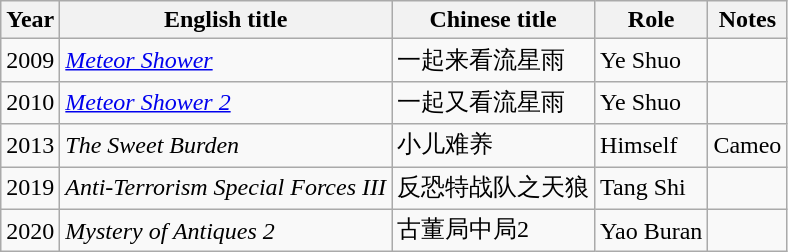<table class="wikitable sortable">
<tr>
<th>Year</th>
<th>English title</th>
<th>Chinese title</th>
<th>Role</th>
<th>Notes</th>
</tr>
<tr>
<td>2009</td>
<td><em><a href='#'>Meteor Shower</a></em></td>
<td>一起来看流星雨</td>
<td>Ye Shuo</td>
<td></td>
</tr>
<tr>
<td>2010</td>
<td><em><a href='#'>Meteor Shower 2</a></em></td>
<td>一起又看流星雨</td>
<td>Ye Shuo</td>
<td></td>
</tr>
<tr>
<td>2013</td>
<td><em>The Sweet Burden</em></td>
<td>小儿难养</td>
<td>Himself</td>
<td>Cameo</td>
</tr>
<tr>
<td>2019</td>
<td><em>Anti-Terrorism Special Forces III</em></td>
<td>反恐特战队之天狼</td>
<td>Tang Shi</td>
<td></td>
</tr>
<tr>
<td>2020</td>
<td><em>Mystery of Antiques 2</em></td>
<td>古董局中局2</td>
<td>Yao Buran</td>
<td></td>
</tr>
</table>
